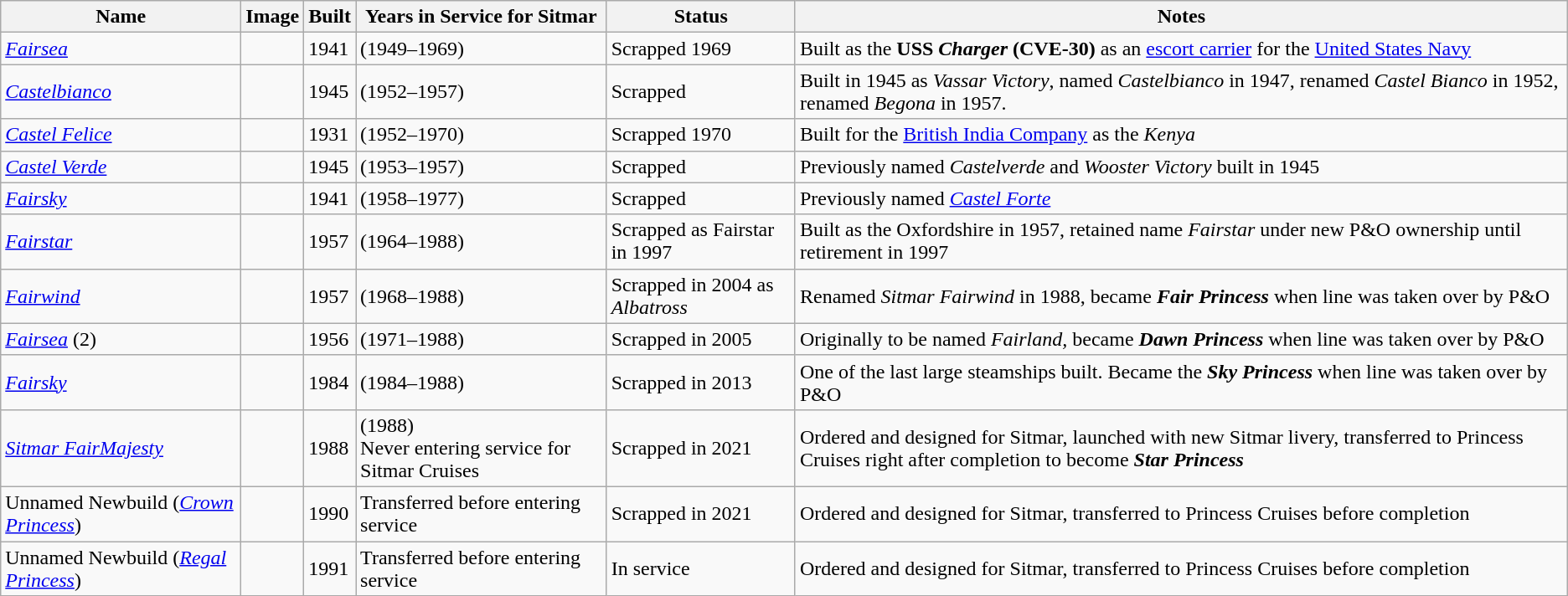<table class="wikitable">
<tr>
<th>Name</th>
<th>Image</th>
<th>Built</th>
<th>Years in Service for Sitmar</th>
<th>Status</th>
<th>Notes</th>
</tr>
<tr>
<td><em><a href='#'>Fairsea</a></em></td>
<td></td>
<td>1941</td>
<td>(1949–1969)</td>
<td>Scrapped 1969</td>
<td>Built as the <strong>USS <em>Charger</em> (CVE-30)</strong> as an <a href='#'>escort carrier</a> for the <a href='#'>United States Navy</a></td>
</tr>
<tr>
<td><em><a href='#'>Castelbianco</a></em></td>
<td></td>
<td>1945</td>
<td>(1952–1957)</td>
<td>Scrapped</td>
<td>Built in 1945 as <em>Vassar Victory</em>, named <em>Castelbianco</em> in 1947, renamed <em>Castel Bianco</em> in 1952, renamed <em>Begona</em> in 1957.</td>
</tr>
<tr>
<td><em><a href='#'>Castel Felice</a></em></td>
<td></td>
<td>1931</td>
<td>(1952–1970)</td>
<td>Scrapped 1970</td>
<td>Built for the <a href='#'>British India Company</a> as the <em>Kenya</em></td>
</tr>
<tr>
<td><em><a href='#'>Castel Verde</a></em></td>
<td></td>
<td>1945</td>
<td>(1953–1957)</td>
<td>Scrapped</td>
<td>Previously named <em>Castelverde</em> and <em>Wooster Victory</em> built in 1945</td>
</tr>
<tr>
<td><em><a href='#'>Fairsky</a></em></td>
<td></td>
<td>1941</td>
<td>(1958–1977)</td>
<td>Scrapped</td>
<td>Previously named <em><a href='#'>Castel Forte</a></em></td>
</tr>
<tr>
<td><em><a href='#'>Fairstar</a></em></td>
<td></td>
<td>1957</td>
<td>(1964–1988)</td>
<td>Scrapped as Fairstar in 1997</td>
<td>Built as the Oxfordshire in 1957, retained name <em>Fairstar</em> under new P&O ownership until retirement in 1997</td>
</tr>
<tr>
<td><em><a href='#'>Fairwind</a></em></td>
<td></td>
<td>1957</td>
<td>(1968–1988)</td>
<td>Scrapped in 2004 as <em>Albatross</em></td>
<td>Renamed <em>Sitmar Fairwind</em> in 1988, became <strong><em>Fair Princess</em></strong> when line was taken over by P&O</td>
</tr>
<tr>
<td><em><a href='#'>Fairsea</a></em> (2)</td>
<td></td>
<td>1956</td>
<td>(1971–1988)</td>
<td>Scrapped in 2005</td>
<td>Originally to be named <em>Fairland,</em> became <strong><em>Dawn Princess</em></strong> when line was taken over by P&O</td>
</tr>
<tr>
<td><em><a href='#'>Fairsky</a></em></td>
<td></td>
<td>1984</td>
<td>(1984–1988)</td>
<td>Scrapped in 2013</td>
<td>One of the last large steamships built. Became the <strong><em>Sky Princess</em></strong> when line was taken over by P&O</td>
</tr>
<tr>
<td><em><a href='#'>Sitmar FairMajesty</a></em></td>
<td></td>
<td>1988</td>
<td>(1988)<br>Never entering service for Sitmar Cruises</td>
<td>Scrapped in 2021</td>
<td>Ordered and designed for Sitmar, launched with new Sitmar livery, transferred to Princess Cruises right after completion to become <strong><em>Star Princess</em></strong></td>
</tr>
<tr>
<td>Unnamed Newbuild (<em><a href='#'>Crown Princess</a></em>)</td>
<td></td>
<td>1990</td>
<td>Transferred before entering service</td>
<td>Scrapped in 2021</td>
<td>Ordered and designed for Sitmar, transferred to Princess Cruises before completion</td>
</tr>
<tr>
<td>Unnamed Newbuild (<em><a href='#'>Regal Princess</a></em>)</td>
<td></td>
<td>1991</td>
<td>Transferred before entering service</td>
<td>In service</td>
<td>Ordered and designed for Sitmar, transferred to Princess Cruises before completion</td>
</tr>
</table>
